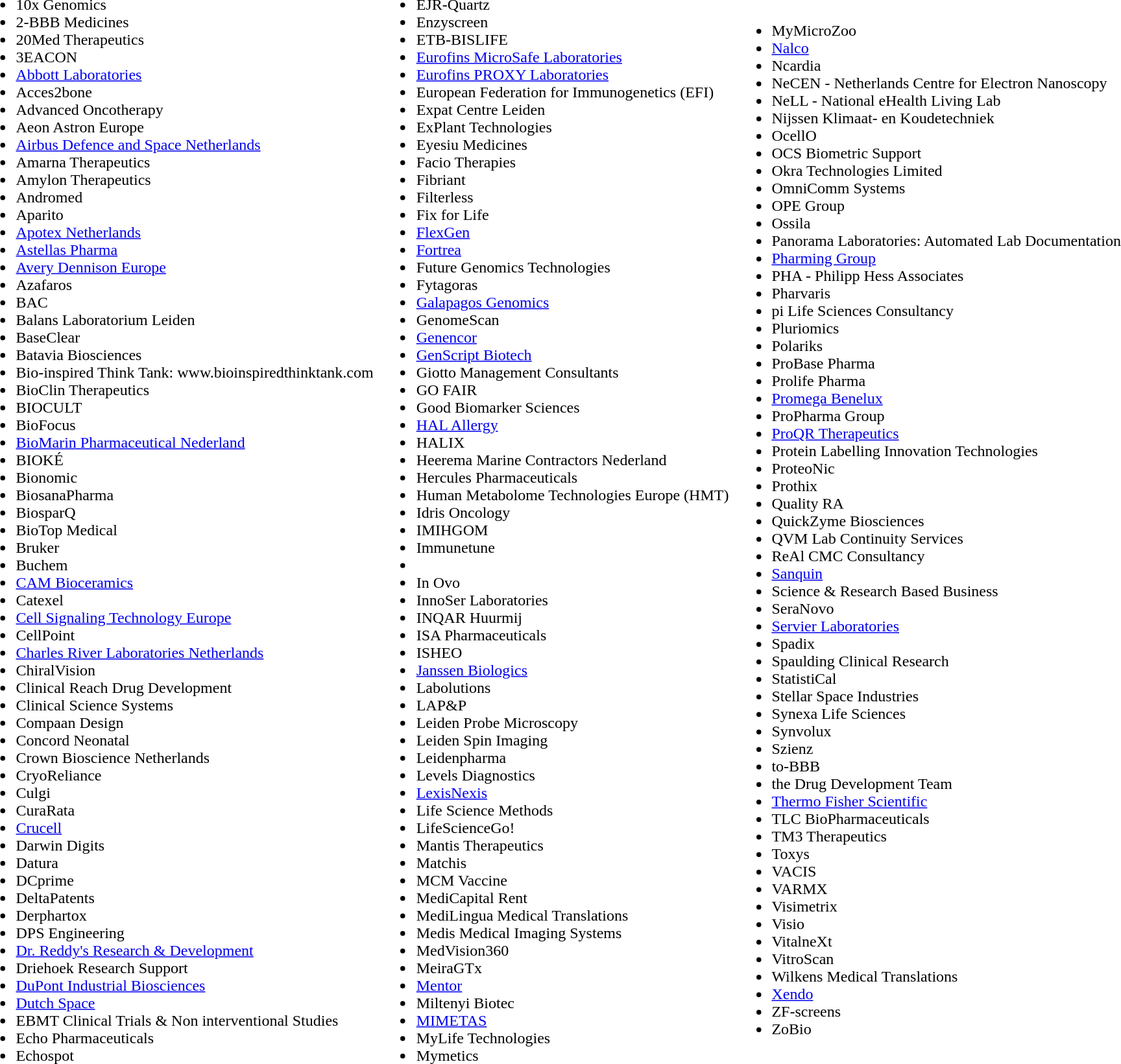<table>
<tr>
<td><br><ul><li>10x Genomics</li><li>2-BBB Medicines</li><li>20Med Therapeutics</li><li>3EACON</li><li><a href='#'>Abbott Laboratories</a></li><li>Acces2bone</li><li>Advanced Oncotherapy</li><li>Aeon Astron Europe</li><li><a href='#'>Airbus Defence and Space Netherlands</a></li><li>Amarna Therapeutics</li><li>Amylon Therapeutics</li><li>Andromed</li><li>Aparito</li><li><a href='#'>Apotex Netherlands</a></li><li><a href='#'>Astellas Pharma</a></li><li><a href='#'>Avery Dennison Europe</a></li><li>Azafaros</li><li>BAC</li><li>Balans Laboratorium Leiden</li><li>BaseClear</li><li>Batavia Biosciences</li><li>Bio-inspired Think Tank: www.bioinspiredthinktank.com</li><li>BioClin Therapeutics</li><li>BIOCULT</li><li>BioFocus</li><li><a href='#'>BioMarin Pharmaceutical Nederland</a></li><li>BIOKÉ</li><li>Bionomic</li><li>BiosanaPharma</li><li>BiosparQ</li><li>BioTop Medical</li><li>Bruker</li><li>Buchem</li><li><a href='#'>CAM Bioceramics</a></li><li>Catexel</li><li><a href='#'>Cell Signaling Technology Europe</a></li><li>CellPoint</li><li><a href='#'>Charles River Laboratories Netherlands</a></li><li>ChiralVision</li><li>Clinical Reach Drug Development</li><li>Clinical Science Systems</li><li>Compaan Design</li><li>Concord Neonatal</li><li>Crown Bioscience Netherlands</li><li>CryoReliance</li><li>Culgi</li><li>CuraRata</li><li><a href='#'>Crucell</a></li><li>Darwin Digits</li><li>Datura</li><li>DCprime</li><li>DeltaPatents</li><li>Derphartox</li><li>DPS Engineering</li><li><a href='#'>Dr. Reddy's Research & Development</a></li><li>Driehoek Research Support</li><li><a href='#'>DuPont Industrial Biosciences</a></li><li><a href='#'>Dutch Space</a></li><li>EBMT Clinical Trials & Non interventional Studies</li><li>Echo Pharmaceuticals</li><li>Echospot</li></ul></td>
<td><br><ul><li>EJR-Quartz</li><li>Enzyscreen</li><li>ETB-BISLIFE</li><li><a href='#'>Eurofins MicroSafe Laboratories</a></li><li><a href='#'>Eurofins PROXY Laboratories</a></li><li>European Federation for Immunogenetics (EFI)</li><li>Expat Centre Leiden</li><li>ExPlant Technologies</li><li>Eyesiu Medicines</li><li>Facio Therapies</li><li>Fibriant</li><li>Filterless</li><li>Fix for Life</li><li><a href='#'>FlexGen</a></li><li><a href='#'>Fortrea</a></li><li>Future Genomics Technologies</li><li>Fytagoras</li><li><a href='#'>Galapagos Genomics</a></li><li>GenomeScan</li><li><a href='#'>Genencor</a></li><li><a href='#'>GenScript Biotech</a></li><li>Giotto Management Consultants</li><li>GO FAIR</li><li>Good Biomarker Sciences</li><li><a href='#'>HAL Allergy</a></li><li>HALIX</li><li>Heerema Marine Contractors Nederland</li><li>Hercules Pharmaceuticals</li><li>Human Metabolome Technologies Europe (HMT)</li><li>Idris Oncology</li><li>IMIHGOM</li><li>Immunetune</li><li></li><li>In Ovo</li><li>InnoSer Laboratories</li><li>INQAR Huurmij</li><li>ISA Pharmaceuticals</li><li>ISHEO</li><li><a href='#'>Janssen Biologics</a></li><li>Labolutions</li><li>LAP&P</li><li>Leiden Probe Microscopy</li><li>Leiden Spin Imaging</li><li>Leidenpharma</li><li>Levels Diagnostics</li><li><a href='#'>LexisNexis</a></li><li>Life Science Methods</li><li>LifeScienceGo!</li><li>Mantis Therapeutics</li><li>Matchis</li><li>MCM Vaccine</li><li>MediCapital Rent</li><li>MediLingua Medical Translations</li><li>Medis Medical Imaging Systems</li><li>MedVision360</li><li>MeiraGTx</li><li><a href='#'>Mentor</a></li><li>Miltenyi Biotec</li><li><a href='#'>MIMETAS</a></li><li>MyLife Technologies</li><li>Mymetics</li></ul></td>
<td><br><ul><li>MyMicroZoo</li><li><a href='#'>Nalco</a></li><li>Ncardia</li><li>NeCEN - Netherlands Centre for Electron Nanoscopy</li><li>NeLL - National eHealth Living Lab</li><li>Nijssen Klimaat- en Koudetechniek</li><li>OcellO</li><li>OCS Biometric Support</li><li>Okra Technologies Limited</li><li>OmniComm Systems</li><li>OPE Group</li><li>Ossila</li><li>Panorama Laboratories: Automated Lab Documentation</li><li><a href='#'>Pharming Group</a></li><li>PHA - Philipp Hess Associates</li><li>Pharvaris</li><li>pi Life Sciences Consultancy</li><li>Pluriomics</li><li>Polariks</li><li>ProBase Pharma</li><li>Prolife Pharma</li><li><a href='#'>Promega Benelux</a></li><li>ProPharma Group</li><li><a href='#'>ProQR Therapeutics</a></li><li>Protein Labelling Innovation Technologies</li><li>ProteoNic</li><li>Prothix</li><li>Quality RA</li><li>QuickZyme Biosciences</li><li>QVM Lab Continuity Services</li><li>ReAl CMC Consultancy</li><li><a href='#'>Sanquin</a></li><li>Science & Research Based Business</li><li>SeraNovo</li><li><a href='#'>Servier Laboratories</a></li><li>Spadix</li><li>Spaulding Clinical Research</li><li>StatistiCal</li><li>Stellar Space Industries</li><li>Synexa Life Sciences</li><li>Synvolux</li><li>Szienz</li><li>to-BBB</li><li>the Drug Development Team</li><li><a href='#'>Thermo Fisher Scientific</a></li><li>TLC BioPharmaceuticals</li><li>TM3 Therapeutics</li><li>Toxys</li><li>VACIS</li><li>VARMX</li><li>Visimetrix</li><li>Visio</li><li>VitalneXt</li><li>VitroScan</li><li>Wilkens Medical Translations</li><li><a href='#'>Xendo</a></li><li>ZF-screens</li><li>ZoBio</li></ul></td>
</tr>
</table>
